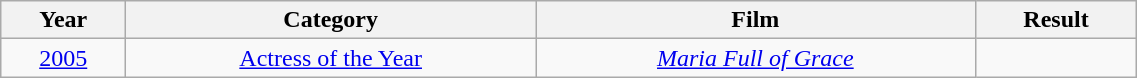<table class="wikitable" width=60%>
<tr>
<th>Year</th>
<th>Category</th>
<th>Film</th>
<th>Result</th>
</tr>
<tr>
<td style="text-align:center;"><a href='#'>2005</a></td>
<td style="text-align:center;"><a href='#'>Actress of the Year</a></td>
<td style="text-align:center;"><em><a href='#'>Maria Full of Grace</a></em></td>
<td></td>
</tr>
</table>
